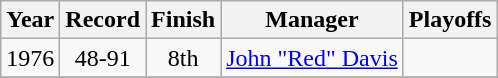<table class="wikitable">
<tr>
<th>Year</th>
<th>Record</th>
<th>Finish</th>
<th>Manager</th>
<th>Playoffs</th>
</tr>
<tr align=center>
<td>1976</td>
<td>48-91</td>
<td>8th</td>
<td><a href='#'>John "Red" Davis</a></td>
<td></td>
</tr>
<tr align=center>
</tr>
</table>
